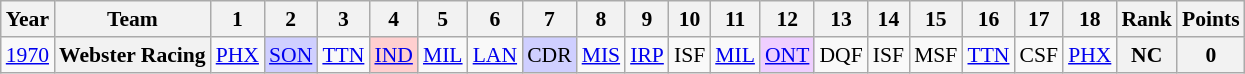<table class="wikitable" style="text-align:center; font-size:90%">
<tr>
<th>Year</th>
<th>Team</th>
<th>1</th>
<th>2</th>
<th>3</th>
<th>4</th>
<th>5</th>
<th>6</th>
<th>7</th>
<th>8</th>
<th>9</th>
<th>10</th>
<th>11</th>
<th>12</th>
<th>13</th>
<th>14</th>
<th>15</th>
<th>16</th>
<th>17</th>
<th>18</th>
<th>Rank</th>
<th>Points</th>
</tr>
<tr>
<td><a href='#'>1970</a></td>
<th>Webster Racing</th>
<td><a href='#'>PHX</a></td>
<td style="background:#CFCFFF;"><a href='#'>SON</a> <br></td>
<td><a href='#'>TTN</a></td>
<td style="background:#FFCFCF;"><a href='#'>IND</a><br></td>
<td><a href='#'>MIL</a></td>
<td><a href='#'>LAN</a></td>
<td style="background:#CFCFFF;">CDR<br></td>
<td><a href='#'>MIS</a></td>
<td><a href='#'>IRP</a></td>
<td>ISF</td>
<td><a href='#'>MIL</a></td>
<td style="background:#EFCFFF;"><a href='#'>ONT</a><br></td>
<td>DQF</td>
<td>ISF</td>
<td>MSF</td>
<td><a href='#'>TTN</a></td>
<td>CSF</td>
<td><a href='#'>PHX</a></td>
<th>NC</th>
<th>0</th>
</tr>
</table>
